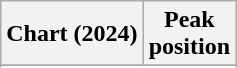<table class="wikitable sortable plainrowheaders" style="text-align:center">
<tr>
<th scope="col">Chart (2024)</th>
<th scope="col">Peak<br>position</th>
</tr>
<tr>
</tr>
<tr>
</tr>
</table>
